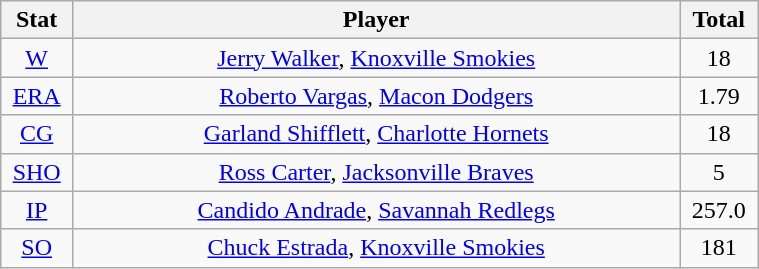<table class="wikitable" width="40%" style="text-align:center;">
<tr>
<th width="5%">Stat</th>
<th width="60%">Player</th>
<th width="5%">Total</th>
</tr>
<tr>
<td><a href='#'>W</a></td>
<td><a href='#'>Jerry Walker</a>, <a href='#'>Knoxville Smokies</a></td>
<td>18</td>
</tr>
<tr>
<td><a href='#'>ERA</a></td>
<td><a href='#'>Roberto Vargas</a>, <a href='#'>Macon Dodgers</a></td>
<td>1.79</td>
</tr>
<tr>
<td><a href='#'>CG</a></td>
<td><a href='#'>Garland Shifflett</a>, <a href='#'>Charlotte Hornets</a></td>
<td>18</td>
</tr>
<tr>
<td><a href='#'>SHO</a></td>
<td><a href='#'>Ross Carter</a>, <a href='#'>Jacksonville Braves</a></td>
<td>5</td>
</tr>
<tr>
<td><a href='#'>IP</a></td>
<td><a href='#'>Candido Andrade</a>, <a href='#'>Savannah Redlegs</a></td>
<td>257.0</td>
</tr>
<tr>
<td><a href='#'>SO</a></td>
<td><a href='#'>Chuck Estrada</a>, <a href='#'>Knoxville Smokies</a></td>
<td>181</td>
</tr>
</table>
